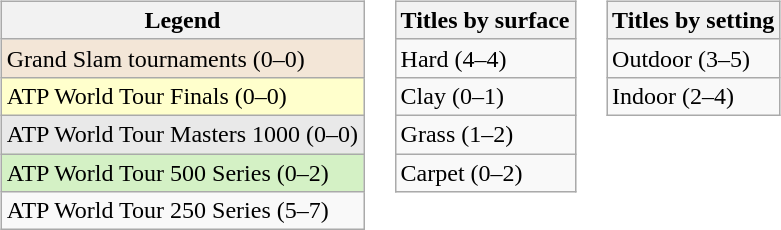<table>
<tr valign="top">
<td><br><table class="wikitable">
<tr>
<th>Legend</th>
</tr>
<tr style="background:#f3e6d7;">
<td>Grand Slam tournaments (0–0)</td>
</tr>
<tr style="background:#ffffcc;">
<td>ATP World Tour Finals (0–0)</td>
</tr>
<tr style="background:#e9e9e9;">
<td>ATP World Tour Masters 1000 (0–0)</td>
</tr>
<tr style="background:#d4f1c5;">
<td>ATP World Tour 500 Series (0–2)</td>
</tr>
<tr>
<td>ATP World Tour 250 Series (5–7)</td>
</tr>
</table>
</td>
<td><br><table class="wikitable">
<tr>
<th>Titles by surface</th>
</tr>
<tr>
<td>Hard (4–4)</td>
</tr>
<tr>
<td>Clay (0–1)</td>
</tr>
<tr>
<td>Grass (1–2)</td>
</tr>
<tr>
<td>Carpet (0–2)</td>
</tr>
</table>
</td>
<td><br><table class="wikitable">
<tr>
<th>Titles by setting</th>
</tr>
<tr>
<td>Outdoor (3–5)</td>
</tr>
<tr>
<td>Indoor (2–4)</td>
</tr>
</table>
</td>
</tr>
</table>
